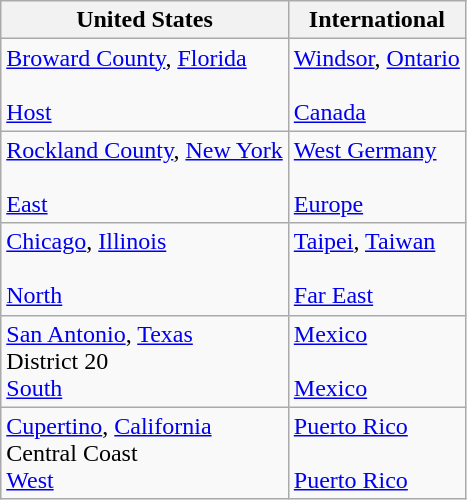<table class="wikitable">
<tr>
<th>United States</th>
<th>International</th>
</tr>
<tr>
<td> <a href='#'>Broward County</a>, <a href='#'>Florida</a><br><br><a href='#'>Host</a></td>
<td> <a href='#'>Windsor</a>, <a href='#'>Ontario</a><br><br><a href='#'>Canada</a></td>
</tr>
<tr>
<td> <a href='#'>Rockland County</a>, <a href='#'>New York</a><br><br><a href='#'>East</a></td>
<td> <a href='#'>West Germany</a><br><br><a href='#'>Europe</a></td>
</tr>
<tr>
<td> <a href='#'>Chicago</a>, <a href='#'>Illinois</a><br><br><a href='#'>North</a></td>
<td> <a href='#'>Taipei</a>, <a href='#'>Taiwan</a><br><br><a href='#'>Far East</a></td>
</tr>
<tr>
<td> <a href='#'>San Antonio</a>, <a href='#'>Texas</a><br>District 20<br><a href='#'>South</a></td>
<td> <a href='#'>Mexico</a><br><br><a href='#'>Mexico</a></td>
</tr>
<tr>
<td> <a href='#'>Cupertino</a>, <a href='#'>California</a><br>Central Coast<br><a href='#'>West</a></td>
<td> <a href='#'>Puerto Rico</a><br><br><a href='#'>Puerto Rico</a></td>
</tr>
</table>
